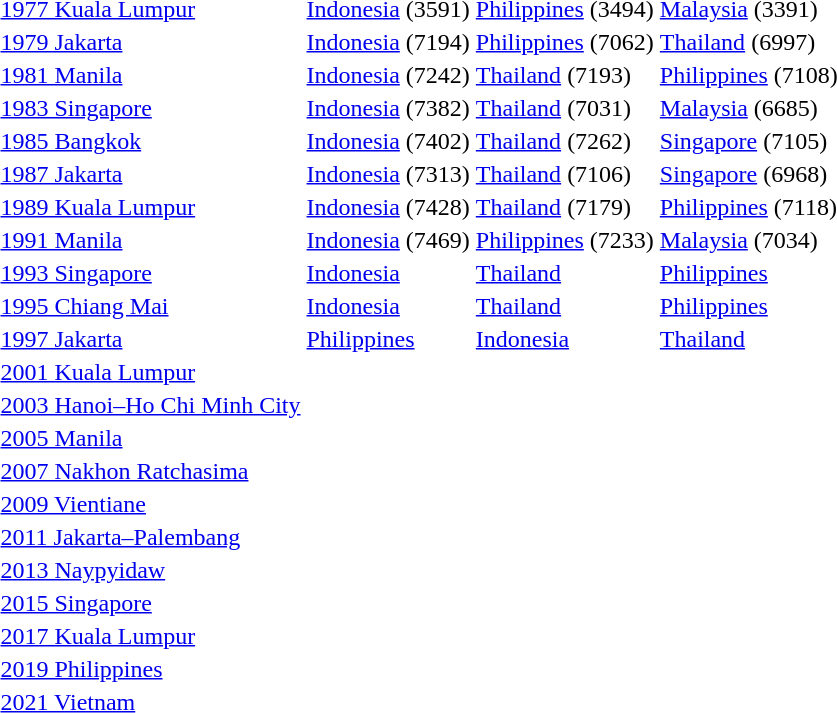<table>
<tr>
<td><a href='#'>1977 Kuala Lumpur</a></td>
<td> <a href='#'>Indonesia</a> (3591)</td>
<td> <a href='#'>Philippines</a> (3494)</td>
<td> <a href='#'>Malaysia</a> (3391)</td>
</tr>
<tr>
<td><a href='#'>1979 Jakarta</a></td>
<td> <a href='#'>Indonesia</a> (7194)</td>
<td> <a href='#'>Philippines</a> (7062)</td>
<td> <a href='#'>Thailand</a> (6997)</td>
</tr>
<tr>
<td><a href='#'>1981 Manila</a></td>
<td> <a href='#'>Indonesia</a> (7242)</td>
<td> <a href='#'>Thailand</a> (7193)</td>
<td> <a href='#'>Philippines</a> (7108)</td>
</tr>
<tr>
<td><a href='#'>1983 Singapore</a></td>
<td> <a href='#'>Indonesia</a> (7382)</td>
<td> <a href='#'>Thailand</a> (7031)</td>
<td> <a href='#'>Malaysia</a> (6685)</td>
</tr>
<tr>
<td><a href='#'>1985 Bangkok</a></td>
<td> <a href='#'>Indonesia</a> (7402)</td>
<td> <a href='#'>Thailand</a> (7262)</td>
<td> <a href='#'>Singapore</a> (7105)</td>
</tr>
<tr>
<td><a href='#'>1987 Jakarta</a></td>
<td> <a href='#'>Indonesia</a> (7313)</td>
<td> <a href='#'>Thailand</a> (7106)</td>
<td> <a href='#'>Singapore</a> (6968)</td>
</tr>
<tr>
<td><a href='#'>1989 Kuala Lumpur</a></td>
<td> <a href='#'>Indonesia</a> (7428)</td>
<td> <a href='#'>Thailand</a> (7179)</td>
<td> <a href='#'>Philippines</a> (7118)</td>
</tr>
<tr>
<td><a href='#'>1991 Manila</a></td>
<td> <a href='#'>Indonesia</a> (7469)</td>
<td> <a href='#'>Philippines</a> (7233)</td>
<td> <a href='#'>Malaysia</a> (7034)</td>
</tr>
<tr>
<td><a href='#'>1993 Singapore</a></td>
<td> <a href='#'>Indonesia</a></td>
<td> <a href='#'>Thailand</a></td>
<td> <a href='#'>Philippines</a></td>
</tr>
<tr>
<td><a href='#'>1995 Chiang Mai</a></td>
<td> <a href='#'>Indonesia</a></td>
<td> <a href='#'>Thailand</a></td>
<td> <a href='#'>Philippines</a></td>
</tr>
<tr>
<td><a href='#'>1997 Jakarta</a></td>
<td> <a href='#'>Philippines</a></td>
<td> <a href='#'>Indonesia</a></td>
<td> <a href='#'>Thailand</a></td>
</tr>
<tr>
<td><a href='#'>2001 Kuala Lumpur</a></td>
<td></td>
<td></td>
<td></td>
</tr>
<tr>
<td><a href='#'>2003 Hanoi–Ho Chi Minh City</a></td>
<td></td>
<td></td>
<td></td>
</tr>
<tr>
<td><a href='#'>2005 Manila</a></td>
<td></td>
<td></td>
<td></td>
</tr>
<tr>
<td><a href='#'>2007 Nakhon Ratchasima</a></td>
<td></td>
<td></td>
<td></td>
</tr>
<tr>
<td><a href='#'>2009 Vientiane</a></td>
<td></td>
<td></td>
<td></td>
</tr>
<tr>
<td><a href='#'>2011 Jakarta–Palembang</a></td>
<td></td>
<td></td>
<td></td>
</tr>
<tr>
<td><a href='#'>2013 Naypyidaw</a></td>
<td></td>
<td></td>
<td></td>
</tr>
<tr>
<td><a href='#'>2015 Singapore</a></td>
<td></td>
<td></td>
<td></td>
</tr>
<tr>
<td><a href='#'>2017 Kuala Lumpur</a></td>
<td></td>
<td></td>
<td></td>
</tr>
<tr>
<td><a href='#'>2019 Philippines</a></td>
<td></td>
<td></td>
<td></td>
</tr>
<tr>
<td><a href='#'>2021 Vietnam</a></td>
<td></td>
<td></td>
<td></td>
</tr>
</table>
